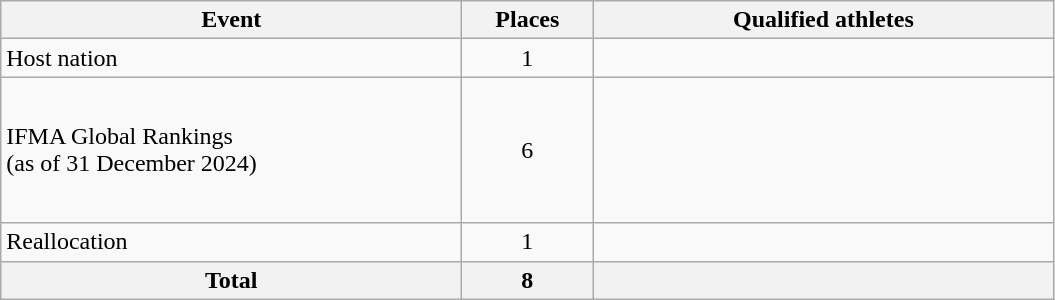<table class="wikitable">
<tr>
<th width=300>Event</th>
<th width=80>Places</th>
<th width=300>Qualified athletes</th>
</tr>
<tr>
<td>Host nation</td>
<td align="center">1</td>
<td></td>
</tr>
<tr>
<td>IFMA Global Rankings<br>(as of 31 December 2024)</td>
<td align="center">6</td>
<td><br><br><br><br><br></td>
</tr>
<tr>
<td>Reallocation</td>
<td align="center">1</td>
<td></td>
</tr>
<tr>
<th>Total</th>
<th>8</th>
<th></th>
</tr>
</table>
